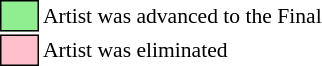<table class="toccolours" style="font-size: 90%; white-space: nowrap;">
<tr>
<td style="background-color:lightgreen; border: 1px solid black">      </td>
<td>Artist was advanced to the Final</td>
</tr>
<tr>
<td style="background-color:pink; border: 1px solid black">      </td>
<td>Artist was eliminated</td>
</tr>
<tr>
</tr>
</table>
